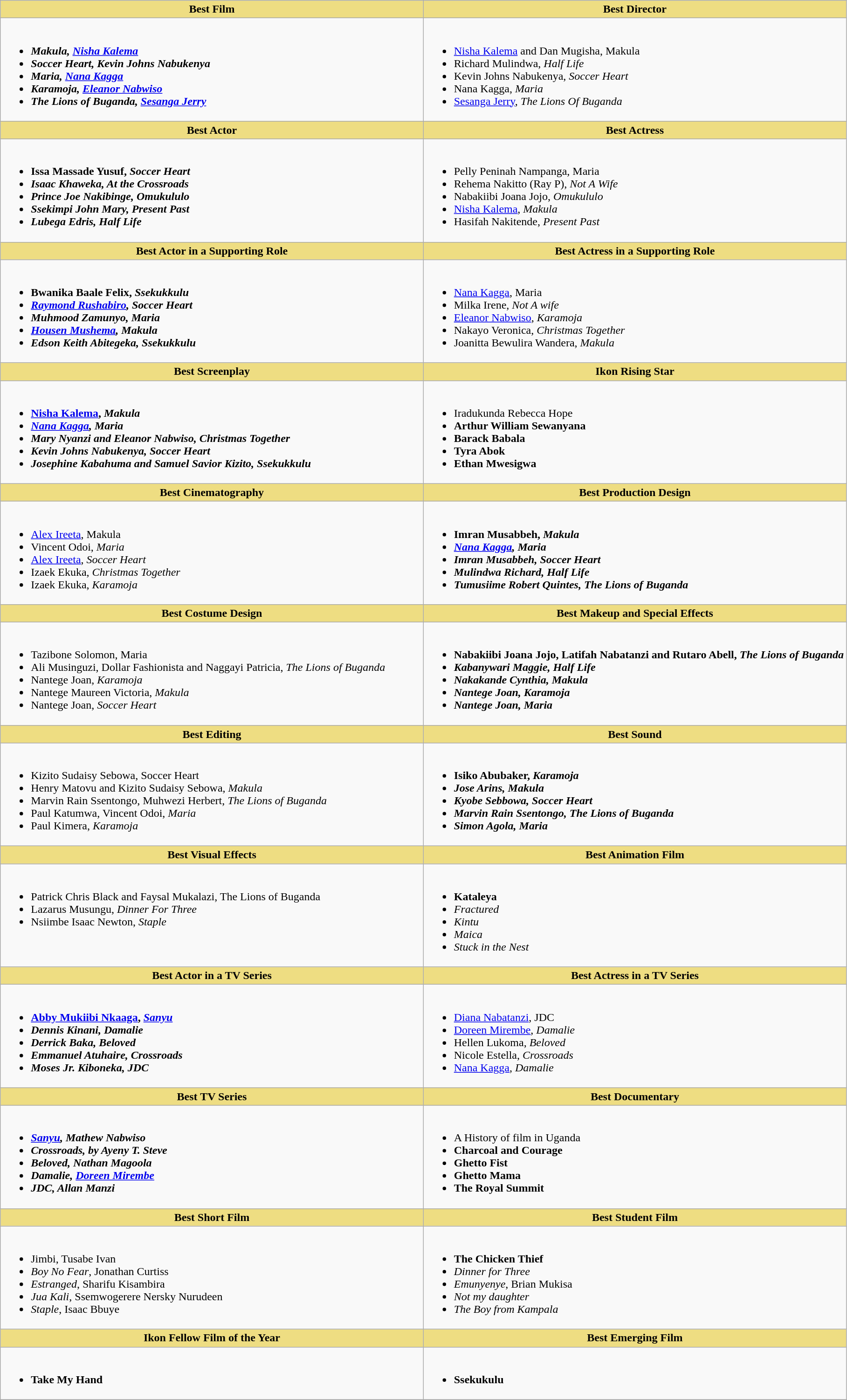<table class="wikitable">
<tr>
<th style="background:#EEDD82; width:50%">Best Film</th>
<th style="background:#EEDD82; width:50%">Best Director</th>
</tr>
<tr>
<td style="vertical-align:top"><br><ul><li><strong><em>Makula<em>, <a href='#'>Nisha Kalema</a><strong></li><li></em>Soccer Heart<em>, Kevin Johns Nabukenya</li><li></em>Maria<em>, <a href='#'>Nana Kagga</a></li><li></em>Karamoja<em>, <a href='#'>Eleanor Nabwiso</a></li><li></em>The Lions of Buganda<em>, <a href='#'>Sesanga Jerry</a></li></ul></td>
<td style="vertical-align:top"><br><ul><li></strong><a href='#'>Nisha Kalema</a> and Dan Mugisha, </em>Makula</em></strong></li><li>Richard Mulindwa, <em>Half Life</em></li><li>Kevin Johns Nabukenya, <em>Soccer Heart</em></li><li>Nana Kagga, <em>Maria</em></li><li><a href='#'>Sesanga Jerry</a>, <em>The Lions Of Buganda</em></li></ul></td>
</tr>
<tr>
<th style="background:#EEDD82; width:50%">Best Actor</th>
<th style="background:#EEDD82; width:50%">Best Actress</th>
</tr>
<tr>
<td style="vertical-align:top"><br><ul><li><strong>Issa Massade Yusuf, <em>Soccer Heart<strong><em></li><li>Isaac Khaweka, </em>At the Crossroads<em></li><li>Prince Joe Nakibinge, </em>Omukululo<em></li><li>Ssekimpi John Mary, </em>Present Past<em></li><li>Lubega Edris, </em>Half Life<em></li></ul></td>
<td style="vertical-align:top"><br><ul><li></strong>Pelly Peninah Nampanga, </em>Maria</em></strong></li><li>Rehema Nakitto (Ray P), <em>Not A Wife</em></li><li>Nabakiibi Joana Jojo, <em>Omukululo</em></li><li><a href='#'>Nisha Kalema</a>, <em>Makula</em></li><li>Hasifah Nakitende, <em>Present Past</em></li></ul></td>
</tr>
<tr>
<th style="background:#EEDD82; width:50%">Best Actor in a Supporting Role</th>
<th style="background:#EEDD82; width:50%">Best Actress in a Supporting Role</th>
</tr>
<tr>
<td style="vertical-align:top"><br><ul><li><strong>Bwanika Baale Felix, <em>Ssekukkulu<strong><em></li><li><a href='#'>Raymond Rushabiro</a>, </em>Soccer Heart<em></li><li>Muhmood Zamunyo, </em>Maria<em></li><li><a href='#'>Housen Mushema</a>, </em>Makula<em></li><li>Edson Keith Abitegeka, </em>Ssekukkulu<em></li></ul></td>
<td style="vertical-align:top"><br><ul><li></strong><a href='#'>Nana Kagga</a>, </em>Maria</em></strong></li><li>Milka Irene, <em>Not A wife</em></li><li><a href='#'>Eleanor Nabwiso</a>, <em>Karamoja</em></li><li>Nakayo Veronica, <em>Christmas Together</em></li><li>Joanitta Bewulira Wandera, <em>Makula</em></li></ul></td>
</tr>
<tr>
<th style="background:#EEDD82; width:50%">Best Screenplay</th>
<th style="background:#EEDD82; width:50%">Ikon Rising Star</th>
</tr>
<tr>
<td style="vertical-align:top"><br><ul><li><strong><a href='#'>Nisha Kalema</a>, <em>Makula<strong><em></li><li><a href='#'>Nana Kagga</a>, </em>Maria<em></li><li>Mary Nyanzi and Eleanor Nabwiso, </em>Christmas Together<em></li><li>Kevin Johns Nabukenya, </em>Soccer Heart<em></li><li>Josephine Kabahuma and Samuel Savior Kizito, </em>Ssekukkulu<em></li></ul></td>
<td style="vertical-align:top"><br><ul><li></strong>Iradukunda Rebecca Hope<strong></li><li>Arthur William Sewanyana</li><li>Barack Babala</li><li>Tyra Abok</li><li>Ethan Mwesigwa</li></ul></td>
</tr>
<tr>
<th style="background:#EEDD82; width:50%">Best Cinematography</th>
<th style="background:#EEDD82; width:50%">Best Production Design</th>
</tr>
<tr>
<td style="vertical-align:top"><br><ul><li></strong><a href='#'>Alex Ireeta</a>, </em>Makula</em></strong></li><li>Vincent Odoi, <em>Maria</em></li><li><a href='#'>Alex Ireeta</a>,  <em>Soccer Heart</em></li><li>Izaek Ekuka, <em>Christmas Together</em></li><li>Izaek Ekuka, <em>Karamoja</em></li></ul></td>
<td style="vertical-align:top"><br><ul><li><strong>Imran Musabbeh, <em>Makula<strong><em></li><li><a href='#'>Nana Kagga</a>, </em>Maria<em></li><li>Imran Musabbeh, </em>Soccer Heart<em></li><li>Mulindwa Richard, </em>Half Life<em></li><li>Tumusiime Robert Quintes, </em>The Lions of Buganda<em></li></ul></td>
</tr>
<tr>
<th style="background:#EEDD82; width:50%">Best Costume Design</th>
<th style="background:#EEDD82; width:50%">Best Makeup and Special Effects</th>
</tr>
<tr>
<td style="vertical-align:top"><br><ul><li></strong>Tazibone Solomon, </em>Maria</em></strong></li><li>Ali Musinguzi, Dollar Fashionista and Naggayi Patricia, <em>The Lions of Buganda</em></li><li>Nantege Joan, <em>Karamoja</em></li><li>Nantege Maureen Victoria, <em>Makula</em></li><li>Nantege Joan, <em>Soccer Heart</em></li></ul></td>
<td style="vertical-align:top"><br><ul><li><strong>Nabakiibi Joana Jojo, Latifah Nabatanzi and Rutaro Abell, <em>The Lions of Buganda<strong><em></li><li>Kabanywari Maggie, </em>Half Life<em></li><li>Nakakande Cynthia, </em>Makula<em></li><li>Nantege Joan, </em>Karamoja<em></li><li>Nantege Joan, </em>Maria<em></li></ul></td>
</tr>
<tr>
<th style="background:#EEDD82; width:50%">Best Editing</th>
<th style="background:#EEDD82; width:50%">Best Sound</th>
</tr>
<tr>
<td style="vertical-align:top"><br><ul><li></strong>Kizito Sudaisy Sebowa,  </em>Soccer Heart</em></strong></li><li>Henry Matovu and Kizito Sudaisy Sebowa,  <em>Makula</em></li><li>Marvin Rain Ssentongo, Muhwezi Herbert,  <em>The Lions of Buganda</em></li><li>Paul Katumwa, Vincent Odoi,  <em>Maria</em></li><li>Paul Kimera,  <em>Karamoja</em></li></ul></td>
<td style="vertical-align:top"><br><ul><li><strong>Isiko Abubaker, <em>Karamoja<strong><em></li><li>Jose Arins, </em>Makula<em></li><li>Kyobe Sebbowa, </em>Soccer Heart<em></li><li>Marvin Rain Ssentongo, </em>The Lions of Buganda<em></li><li>Simon Agola, </em>Maria<em></li></ul></td>
</tr>
<tr>
<th style="background:#EEDD82; width:50%">Best Visual Effects</th>
<th style="background:#EEDD82; width:50%">Best Animation Film</th>
</tr>
<tr>
<td style="vertical-align:top"><br><ul><li></strong>Patrick Chris Black and Faysal Mukalazi, </em>The Lions of Buganda</em></strong></li><li>Lazarus Musungu, <em>Dinner For Three</em></li><li>Nsiimbe Isaac Newton, <em>Staple</em></li></ul></td>
<td style="vertical-align:top"><br><ul><li><strong>Kataleya</strong></li><li><em>Fractured</em></li><li><em>Kintu</em></li><li><em>Maica</em></li><li><em>Stuck in the Nest</em></li></ul></td>
</tr>
<tr>
<th style="background:#EEDD82; width:50%">Best Actor in a TV Series</th>
<th style="background:#EEDD82; width:50%">Best Actress in a TV Series</th>
</tr>
<tr>
<td style="vertical-align:top"><br><ul><li><strong><a href='#'>Abby Mukiibi Nkaaga</a>, <em><a href='#'>Sanyu</a><strong><em></li><li>Dennis Kinani, </em>Damalie<em></li><li>Derrick Baka, </em>Beloved<em></li><li>Emmanuel Atuhaire, </em>Crossroads<em></li><li>Moses Jr. Kiboneka, </em>JDC<em></li></ul></td>
<td style="vertical-align:top"><br><ul><li></strong><a href='#'>Diana Nabatanzi</a>, </em>JDC</em></strong></li><li><a href='#'>Doreen Mirembe</a>, <em>Damalie</em></li><li>Hellen Lukoma, <em>Beloved</em></li><li>Nicole Estella, <em>Crossroads</em></li><li><a href='#'>Nana Kagga</a>, <em>Damalie</em></li></ul></td>
</tr>
<tr>
<th style="background:#EEDD82; width:50%">Best TV Series</th>
<th style="background:#EEDD82; width:50%">Best Documentary</th>
</tr>
<tr>
<td style="vertical-align:top"><br><ul><li><strong><em><a href='#'>Sanyu</a><em>, Mathew Nabwiso<strong></li><li></em>Crossroads<em>, by Ayeny T. Steve</li><li></em>Beloved<em>, Nathan Magoola</li><li></em>Damalie<em>, <a href='#'>Doreen Mirembe</a></li><li></em>JDC<em>, Allan Manzi</li></ul></td>
<td style="vertical-align:top"><br><ul><li></strong>A History of film in Uganda<strong></li><li></em>Charcoal and Courage<em></li><li></em>Ghetto Fist<em></li><li></em>Ghetto Mama<em></li><li></em>The Royal Summit<em></li></ul></td>
</tr>
<tr>
<th style="background:#EEDD82; width:50%">Best Short Film</th>
<th style="background:#EEDD82; width:50%">Best Student Film</th>
</tr>
<tr>
<td style="vertical-align:top"><br><ul><li></em></strong>Jimbi</em>, Tusabe Ivan</strong></li><li><em>Boy No Fear</em>, Jonathan Curtiss</li><li><em>Estranged</em>, Sharifu Kisambira</li><li><em>Jua Kali</em>, Ssemwogerere Nersky Nurudeen</li><li><em>Staple</em>, Isaac Bbuye</li></ul></td>
<td style="vertical-align:top"><br><ul><li><strong>The Chicken Thief</strong></li><li><em>Dinner for Three</em></li><li><em>Emunyenye</em>, Brian Mukisa</li><li><em>Not my daughter</em></li><li><em>The Boy from Kampala</em></li></ul></td>
</tr>
<tr>
<th style="background:#EEDD82; width:50%">Ikon Fellow Film of the Year</th>
<th style="background:#EEDD82; width:50%">Best Emerging Film</th>
</tr>
<tr>
<td style="vertical-align:top"><br><ul><li><strong>Take My Hand</strong></li></ul></td>
<td style="vertical-align:top"><br><ul><li><strong>Ssekukulu</strong></li></ul></td>
</tr>
<tr>
</tr>
</table>
